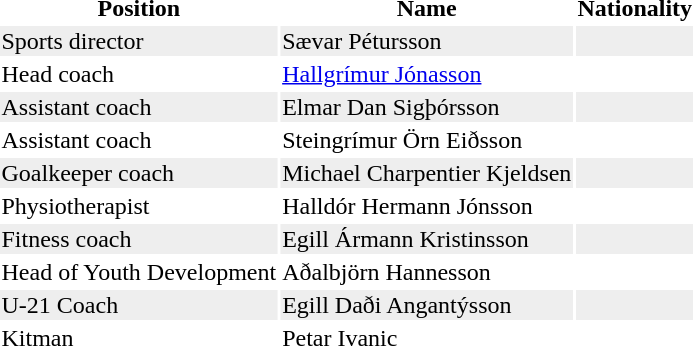<table class="toccolours">
<tr>
<th bgcolor=>Position</th>
<th bgcolor=>Name</th>
<th bgcolor=>Nationality</th>
</tr>
<tr style="background:#eee;">
<td>Sports director</td>
<td>Sævar Pétursson</td>
<td></td>
</tr>
<tr>
<td>Head coach</td>
<td><a href='#'>Hallgrímur Jónasson</a></td>
<td></td>
</tr>
<tr style="background:#eee;">
<td>Assistant coach</td>
<td>Elmar Dan Sigþórsson</td>
<td></td>
</tr>
<tr>
<td>Assistant coach</td>
<td>Steingrímur Örn Eiðsson</td>
<td></td>
</tr>
<tr style="background:#eee;">
<td>Goalkeeper coach</td>
<td>Michael Charpentier Kjeldsen</td>
<td></td>
</tr>
<tr>
<td>Physiotherapist</td>
<td>Halldór Hermann Jónsson</td>
<td></td>
</tr>
<tr style="background:#eee;">
<td>Fitness coach</td>
<td>Egill Ármann Kristinsson</td>
<td></td>
</tr>
<tr>
<td>Head of Youth Development</td>
<td>Aðalbjörn Hannesson</td>
<td></td>
</tr>
<tr style="background:#eee;">
<td>U-21 Coach</td>
<td>Egill Daði Angantýsson</td>
<td></td>
</tr>
<tr>
<td>Kitman</td>
<td>Petar Ivanic</td>
<td></td>
</tr>
<tr style="background:#eee;">
</tr>
</table>
